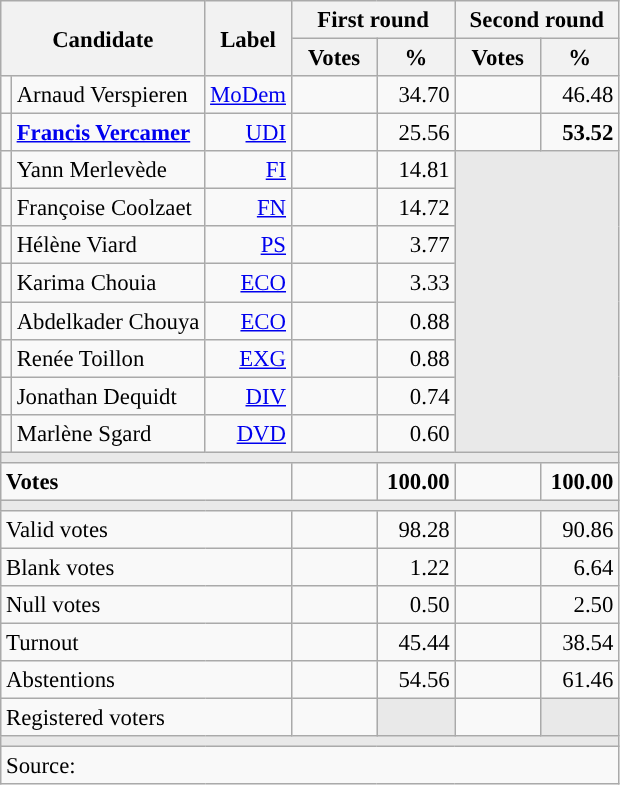<table class="wikitable" style="text-align:right;font-size:95%;">
<tr>
<th rowspan="2" colspan="2">Candidate</th>
<th rowspan="2">Label</th>
<th colspan="2">First round</th>
<th colspan="2">Second round</th>
</tr>
<tr>
<th style="width:50px;">Votes</th>
<th style="width:45px;">%</th>
<th style="width:50px;">Votes</th>
<th style="width:45px;">%</th>
</tr>
<tr>
<td style="color:inherit;background:"></td>
<td style="text-align:left;">Arnaud Verspieren</td>
<td><a href='#'>MoDem</a></td>
<td></td>
<td>34.70</td>
<td></td>
<td>46.48</td>
</tr>
<tr>
<td style="color:inherit;background:"></td>
<td style="text-align:left;"><strong><a href='#'>Francis Vercamer</a></strong></td>
<td><a href='#'>UDI</a></td>
<td></td>
<td>25.56</td>
<td><strong></strong></td>
<td><strong>53.52</strong></td>
</tr>
<tr>
<td style="color:inherit;background:"></td>
<td style="text-align:left;">Yann Merlevède</td>
<td><a href='#'>FI</a></td>
<td></td>
<td>14.81</td>
<td colspan="2" rowspan="8" style="background:#E9E9E9;"></td>
</tr>
<tr>
<td style="color:inherit;background:"></td>
<td style="text-align:left;">Françoise Coolzaet</td>
<td><a href='#'>FN</a></td>
<td></td>
<td>14.72</td>
</tr>
<tr>
<td style="color:inherit;background:"></td>
<td style="text-align:left;">Hélène Viard</td>
<td><a href='#'>PS</a></td>
<td></td>
<td>3.77</td>
</tr>
<tr>
<td style="color:inherit;background:"></td>
<td style="text-align:left;">Karima Chouia</td>
<td><a href='#'>ECO</a></td>
<td></td>
<td>3.33</td>
</tr>
<tr>
<td style="color:inherit;background:"></td>
<td style="text-align:left;">Abdelkader Chouya</td>
<td><a href='#'>ECO</a></td>
<td></td>
<td>0.88</td>
</tr>
<tr>
<td style="color:inherit;background:"></td>
<td style="text-align:left;">Renée Toillon</td>
<td><a href='#'>EXG</a></td>
<td></td>
<td>0.88</td>
</tr>
<tr>
<td style="color:inherit;background:"></td>
<td style="text-align:left;">Jonathan Dequidt</td>
<td><a href='#'>DIV</a></td>
<td></td>
<td>0.74</td>
</tr>
<tr>
<td style="color:inherit;background:"></td>
<td style="text-align:left;">Marlène Sgard</td>
<td><a href='#'>DVD</a></td>
<td></td>
<td>0.60</td>
</tr>
<tr>
<td colspan="7" style="background:#E9E9E9;"></td>
</tr>
<tr style="font-weight:bold;">
<td colspan="3" style="text-align:left;">Votes</td>
<td></td>
<td>100.00</td>
<td></td>
<td>100.00</td>
</tr>
<tr>
<td colspan="7" style="background:#E9E9E9;"></td>
</tr>
<tr>
<td colspan="3" style="text-align:left;">Valid votes</td>
<td></td>
<td>98.28</td>
<td></td>
<td>90.86</td>
</tr>
<tr>
<td colspan="3" style="text-align:left;">Blank votes</td>
<td></td>
<td>1.22</td>
<td></td>
<td>6.64</td>
</tr>
<tr>
<td colspan="3" style="text-align:left;">Null votes</td>
<td></td>
<td>0.50</td>
<td></td>
<td>2.50</td>
</tr>
<tr>
<td colspan="3" style="text-align:left;">Turnout</td>
<td></td>
<td>45.44</td>
<td></td>
<td>38.54</td>
</tr>
<tr>
<td colspan="3" style="text-align:left;">Abstentions</td>
<td></td>
<td>54.56</td>
<td></td>
<td>61.46</td>
</tr>
<tr>
<td colspan="3" style="text-align:left;">Registered voters</td>
<td></td>
<td style="background:#E9E9E9;"></td>
<td></td>
<td style="background:#E9E9E9;"></td>
</tr>
<tr>
<td colspan="7" style="background:#E9E9E9;"></td>
</tr>
<tr>
<td colspan="7" style="text-align:left;">Source: </td>
</tr>
</table>
